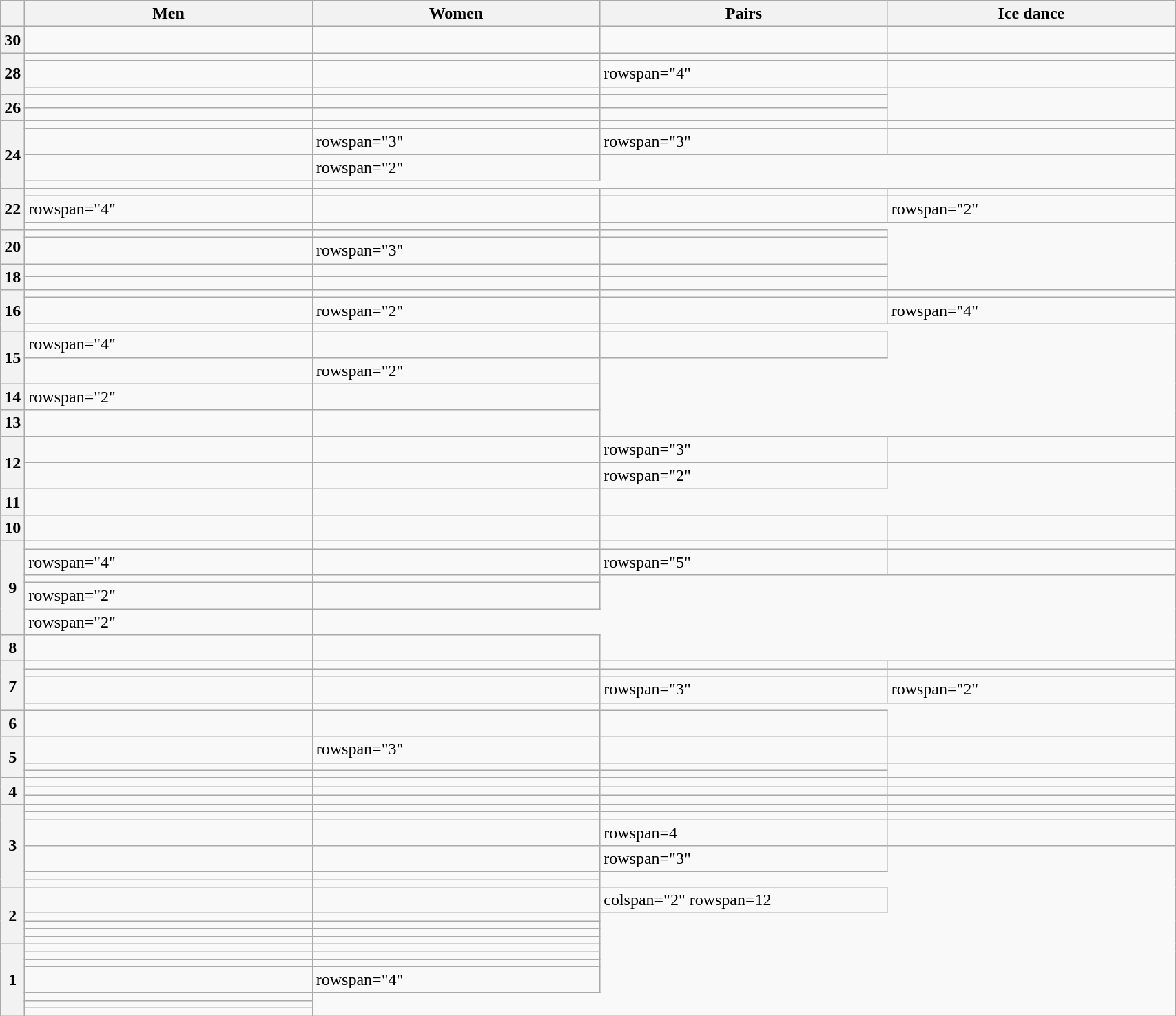<table class="wikitable unsortable" style="text-align:left; width:90%">
<tr>
<th scope="col"></th>
<th scope="col" style="width:25%">Men</th>
<th scope="col" style="width:25%">Women</th>
<th scope="col" style="width:25%">Pairs</th>
<th scope="col" style="width:25%">Ice dance</th>
</tr>
<tr>
<th scope="row">30</th>
<td></td>
<td></td>
<td></td>
<td></td>
</tr>
<tr>
<th scope="row" rowspan=3>28</th>
<td></td>
<td></td>
<td></td>
<td></td>
</tr>
<tr>
<td></td>
<td></td>
<td>rowspan="4" </td>
<td></td>
</tr>
<tr>
<td></td>
<td></td>
<td></td>
</tr>
<tr>
<th scope="row" rowspan=2>26</th>
<td></td>
<td></td>
<td></td>
</tr>
<tr>
<td></td>
<td></td>
<td></td>
</tr>
<tr>
<th scope="row" rowspan=4>24</th>
<td></td>
<td></td>
<td></td>
<td></td>
</tr>
<tr>
<td></td>
<td>rowspan="3" </td>
<td>rowspan="3" </td>
<td></td>
</tr>
<tr>
<td></td>
<td>rowspan="2" </td>
</tr>
<tr>
<td></td>
</tr>
<tr>
<th scope="row" rowspan=3>22</th>
<td></td>
<td></td>
<td></td>
<td></td>
</tr>
<tr>
<td>rowspan="4" </td>
<td></td>
<td></td>
<td>rowspan="2" </td>
</tr>
<tr>
<td></td>
<td></td>
</tr>
<tr>
<th rowspan="2" scope="row">20</th>
<td></td>
<td></td>
<td></td>
</tr>
<tr>
<td></td>
<td>rowspan="3" </td>
<td></td>
</tr>
<tr>
<th scope="row" rowspan=2>18</th>
<td></td>
<td></td>
<td></td>
</tr>
<tr>
<td></td>
<td></td>
<td></td>
</tr>
<tr>
<th scope="row" rowspan="3">16</th>
<td></td>
<td></td>
<td></td>
<td></td>
</tr>
<tr>
<td></td>
<td>rowspan="2" </td>
<td></td>
<td>rowspan="4" </td>
</tr>
<tr>
<td></td>
<td></td>
</tr>
<tr>
<th rowspan="2" scope="row">15</th>
<td>rowspan="4" </td>
<td></td>
<td></td>
</tr>
<tr>
<td></td>
<td>rowspan="2" </td>
</tr>
<tr>
<th scope="row">14</th>
<td>rowspan="2" </td>
<td></td>
</tr>
<tr>
<th scope="row">13</th>
<td></td>
<td></td>
</tr>
<tr>
<th rowspan="2" scope="row">12</th>
<td></td>
<td></td>
<td>rowspan="3" </td>
<td></td>
</tr>
<tr>
<td></td>
<td></td>
<td>rowspan="2" </td>
</tr>
<tr>
<th scope="row">11</th>
<td></td>
<td></td>
</tr>
<tr>
<th scope="row">10</th>
<td></td>
<td></td>
<td></td>
<td></td>
</tr>
<tr>
<th rowspan=5 scope="row">9</th>
<td></td>
<td></td>
<td></td>
<td></td>
</tr>
<tr>
<td>rowspan="4" </td>
<td></td>
<td>rowspan="5" </td>
<td></td>
</tr>
<tr>
<td></td>
<td></td>
</tr>
<tr>
<td>rowspan="2" </td>
<td></td>
</tr>
<tr>
<td>rowspan="2" </td>
</tr>
<tr>
<th scope="row">8</th>
<td></td>
<td></td>
</tr>
<tr>
<th rowspan="4" scope="row">7</th>
<td></td>
<td></td>
<td></td>
<td></td>
</tr>
<tr>
<td></td>
<td></td>
<td></td>
<td></td>
</tr>
<tr>
<td></td>
<td></td>
<td>rowspan="3" </td>
<td>rowspan="2" </td>
</tr>
<tr>
<td></td>
<td></td>
</tr>
<tr>
<th scope="row">6</th>
<td></td>
<td></td>
<td></td>
</tr>
<tr>
<th rowspan=3 scope="row">5</th>
<td></td>
<td>rowspan="3" </td>
<td></td>
<td></td>
</tr>
<tr>
<td></td>
<td></td>
<td></td>
</tr>
<tr>
<td></td>
<td></td>
<td></td>
</tr>
<tr>
<th rowspan="3" scope="row">4</th>
<td></td>
<td></td>
<td></td>
<td></td>
</tr>
<tr>
<td></td>
<td></td>
<td></td>
<td></td>
</tr>
<tr>
<td></td>
<td></td>
<td></td>
<td></td>
</tr>
<tr>
<th rowspan=6 scope="row">3</th>
<td></td>
<td></td>
<td></td>
<td></td>
</tr>
<tr>
<td></td>
<td></td>
<td></td>
<td></td>
</tr>
<tr>
<td></td>
<td></td>
<td>rowspan=4 </td>
<td></td>
</tr>
<tr>
<td></td>
<td></td>
<td>rowspan="3" </td>
</tr>
<tr>
<td></td>
<td></td>
</tr>
<tr>
<td></td>
<td></td>
</tr>
<tr>
<th rowspan=5 scope="row">2</th>
<td></td>
<td></td>
<td>colspan="2" rowspan=12 </td>
</tr>
<tr>
<td></td>
<td></td>
</tr>
<tr>
<td></td>
<td></td>
</tr>
<tr>
<td></td>
<td></td>
</tr>
<tr>
<td></td>
<td></td>
</tr>
<tr>
<th rowspan=7 scope="row">1</th>
<td></td>
<td></td>
</tr>
<tr>
<td></td>
<td></td>
</tr>
<tr>
<td></td>
<td></td>
</tr>
<tr>
<td></td>
<td>rowspan="4" </td>
</tr>
<tr>
<td></td>
</tr>
<tr>
<td></td>
</tr>
<tr>
<td></td>
</tr>
</table>
